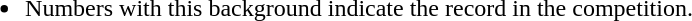<table style="width:auto; margin:auto;">
<tr>
<td><br><ul><li>Numbers with this background indicate the record in the competition.</li></ul></td>
</tr>
</table>
